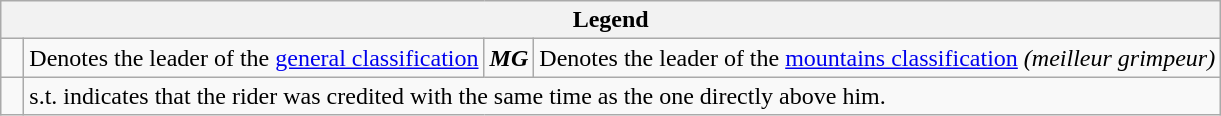<table class="wikitable">
<tr>
<th scope="col" colspan="4">Legend</th>
</tr>
<tr>
<td></td>
<td>Denotes the leader of the <a href='#'>general classification</a></td>
<td><strong><em>MG</em></strong></td>
<td>Denotes the leader of the <a href='#'>mountains classification</a> <em>(meilleur grimpeur)</em></td>
</tr>
<tr>
<td>  </td>
<td colspan=3>s.t. indicates that the rider was credited with the same time as the one directly above him.</td>
</tr>
</table>
